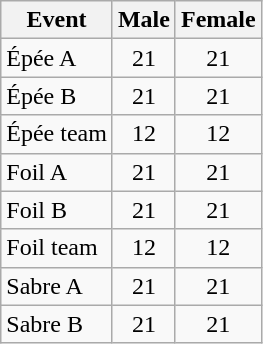<table class=wikitable>
<tr>
<th>Event</th>
<th>Male</th>
<th>Female</th>
</tr>
<tr align=center>
<td align=left>Épée A</td>
<td>21</td>
<td>21</td>
</tr>
<tr align=center>
<td align=left>Épée B</td>
<td>21</td>
<td>21</td>
</tr>
<tr align=center>
<td align=left>Épée team</td>
<td>12</td>
<td>12</td>
</tr>
<tr align=center>
<td align=left>Foil A</td>
<td>21</td>
<td>21</td>
</tr>
<tr align=center>
<td align=left>Foil B</td>
<td>21</td>
<td>21</td>
</tr>
<tr align=center>
<td align=left>Foil team</td>
<td>12</td>
<td>12</td>
</tr>
<tr align=center>
<td align=left>Sabre A</td>
<td>21</td>
<td>21</td>
</tr>
<tr align=center>
<td align=left>Sabre B</td>
<td>21</td>
<td>21</td>
</tr>
</table>
